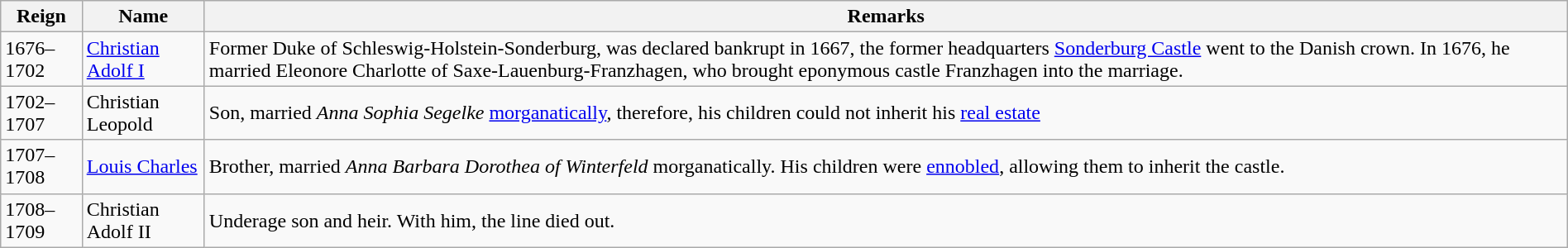<table Class = "wikitable" width = "100%" border = 1 border = "1" cellpadding = "4" cellspacing = "0" style = "margin: 0.5em 1em 0.5em 0; background: # f9f9f9; background: 1px solid # aaa; border-collapse: collapse; ">
<tr>
<th Bgcolor = "# FFDEAD">Reign</th>
<th bgcolor = "# FFDEAD">Name</th>
<th bgcolor = "# FFDEAD">Remarks</th>
</tr>
<tr>
<td>1676–1702</td>
<td><a href='#'>Christian Adolf I</a></td>
<td>Former Duke of Schleswig-Holstein-Sonderburg, was declared bankrupt in 1667, the former headquarters <a href='#'>Sonderburg Castle</a> went to the Danish crown.  In 1676, he married Eleonore Charlotte of Saxe-Lauenburg-Franzhagen, who brought eponymous castle Franzhagen into the marriage.</td>
</tr>
<tr>
<td>1702–1707</td>
<td>Christian Leopold</td>
<td>Son, married <em>Anna Sophia Segelke</em> <a href='#'>morganatically</a>, therefore, his children could not inherit his <a href='#'>real estate</a></td>
</tr>
<tr>
<td>1707–1708</td>
<td><a href='#'>Louis Charles</a></td>
<td>Brother, married <em>Anna Barbara Dorothea of Winterfeld</em> morganatically.  His children were <a href='#'>ennobled</a>, allowing them to inherit the castle.</td>
</tr>
<tr>
<td>1708–1709</td>
<td>Christian Adolf II</td>
<td>Underage son and heir.  With him, the line died out.</td>
</tr>
</table>
